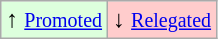<table class="wikitable" align="center">
<tr>
<td style="background:#ddffdd">↑ <small><a href='#'>Promoted</a></small></td>
<td style="background:#ffcccc">↓ <small><a href='#'>Relegated</a></small></td>
</tr>
</table>
